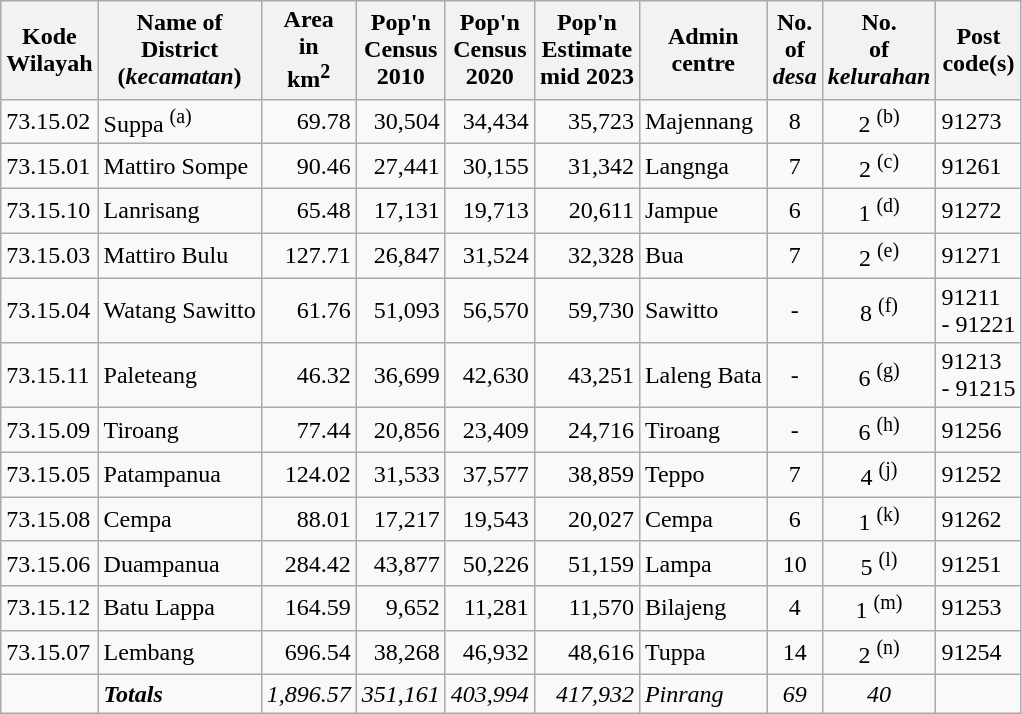<table class="sortable wikitable">
<tr>
<th>Kode <br>Wilayah</th>
<th>Name of<br>District<br>(<em>kecamatan</em>)</th>
<th>Area <br> in<br> km<sup>2</sup></th>
<th>Pop'n<br>Census<br>2010</th>
<th>Pop'n<br>Census<br>2020</th>
<th>Pop'n<br>Estimate<br>mid 2023</th>
<th>Admin<br>centre</th>
<th>No.<br>of<br><em>desa</em></th>
<th>No.<br>of<br><em>kelurahan</em></th>
<th>Post<br>code(s)</th>
</tr>
<tr>
<td>73.15.02</td>
<td>Suppa <sup>(a)</sup></td>
<td align="right">69.78</td>
<td align="right">30,504</td>
<td align="right">34,434</td>
<td align="right">35,723</td>
<td>Majennang</td>
<td align="center">8</td>
<td align="center">2 <sup>(b)</sup></td>
<td>91273</td>
</tr>
<tr>
<td>73.15.01</td>
<td>Mattiro Sompe</td>
<td align="right">90.46</td>
<td align="right">27,441</td>
<td align="right">30,155</td>
<td align="right">31,342</td>
<td>Langnga</td>
<td align="center">7</td>
<td align="center">2 <sup>(c)</sup></td>
<td>91261</td>
</tr>
<tr>
<td>73.15.10</td>
<td>Lanrisang</td>
<td align="right">65.48</td>
<td align="right">17,131</td>
<td align="right">19,713</td>
<td align="right">20,611</td>
<td>Jampue</td>
<td align="center">6</td>
<td align="center">1 <sup>(d)</sup></td>
<td>91272</td>
</tr>
<tr>
<td>73.15.03</td>
<td>Mattiro Bulu</td>
<td align="right">127.71</td>
<td align="right">26,847</td>
<td align="right">31,524</td>
<td align="right">32,328</td>
<td>Bua</td>
<td align="center">7</td>
<td align="center">2 <sup>(e)</sup></td>
<td>91271</td>
</tr>
<tr>
<td>73.15.04</td>
<td>Watang Sawitto</td>
<td align="right">61.76</td>
<td align="right">51,093</td>
<td align="right">56,570</td>
<td align="right">59,730</td>
<td>Sawitto</td>
<td align="center">-</td>
<td align="center">8 <sup>(f)</sup></td>
<td>91211<br>- 91221</td>
</tr>
<tr>
<td>73.15.11</td>
<td>Paleteang</td>
<td align="right">46.32</td>
<td align="right">36,699</td>
<td align="right">42,630</td>
<td align="right">43,251</td>
<td>Laleng Bata</td>
<td align="center">-</td>
<td align="center">6 <sup>(g)</sup></td>
<td>91213<br>- 91215</td>
</tr>
<tr>
<td>73.15.09</td>
<td>Tiroang</td>
<td align="right">77.44</td>
<td align="right">20,856</td>
<td align="right">23,409</td>
<td align="right">24,716</td>
<td>Tiroang</td>
<td align="center">-</td>
<td align="center">6 <sup>(h)</sup></td>
<td>91256</td>
</tr>
<tr>
<td>73.15.05</td>
<td>Patampanua</td>
<td align="right">124.02</td>
<td align="right">31,533</td>
<td align="right">37,577</td>
<td align="right">38,859</td>
<td>Teppo</td>
<td align="center">7</td>
<td align="center">4 <sup>(j)</sup></td>
<td>91252</td>
</tr>
<tr>
<td>73.15.08</td>
<td>Cempa</td>
<td align="right">88.01</td>
<td align="right">17,217</td>
<td align="right">19,543</td>
<td align="right">20,027</td>
<td>Cempa</td>
<td align="center">6</td>
<td align="center">1 <sup>(k)</sup></td>
<td>91262</td>
</tr>
<tr>
<td>73.15.06</td>
<td>Duampanua</td>
<td align="right">284.42</td>
<td align="right">43,877</td>
<td align="right">50,226</td>
<td align="right">51,159</td>
<td>Lampa</td>
<td align="center">10</td>
<td align="center">5 <sup>(l)</sup></td>
<td>91251</td>
</tr>
<tr>
<td>73.15.12</td>
<td>Batu Lappa</td>
<td align="right">164.59</td>
<td align="right">9,652</td>
<td align="right">11,281</td>
<td align="right">11,570</td>
<td>Bilajeng</td>
<td align="center">4</td>
<td align="center">1 <sup>(m)</sup></td>
<td>91253</td>
</tr>
<tr>
<td>73.15.07</td>
<td>Lembang</td>
<td align="right">696.54</td>
<td align="right">38,268</td>
<td align="right">46,932</td>
<td align="right">48,616</td>
<td>Tuppa</td>
<td align="center">14</td>
<td align="center">2 <sup>(n)</sup></td>
<td>91254</td>
</tr>
<tr>
<td></td>
<td><strong><em>Totals</em></strong></td>
<td align="right"><em>1,896.57</em></td>
<td align="right"><em>351,161</em></td>
<td align="right"><em>403,994</em></td>
<td align="right"><em>417,932</em></td>
<td><em>Pinrang</em></td>
<td align="center"><em>69</em></td>
<td align="center"><em>40</em></td>
<td></td>
</tr>
</table>
